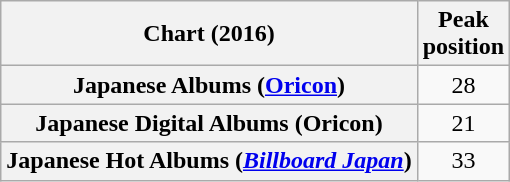<table class="wikitable sortable plainrowheaders">
<tr>
<th>Chart (2016)</th>
<th>Peak<br>position</th>
</tr>
<tr>
<th scope="row">Japanese Albums (<a href='#'>Oricon</a>)</th>
<td align="center">28</td>
</tr>
<tr>
<th scope="row">Japanese Digital Albums (Oricon)</th>
<td align="center">21</td>
</tr>
<tr>
<th scope="row">Japanese Hot Albums (<em><a href='#'>Billboard Japan</a></em>)</th>
<td align="center">33</td>
</tr>
</table>
